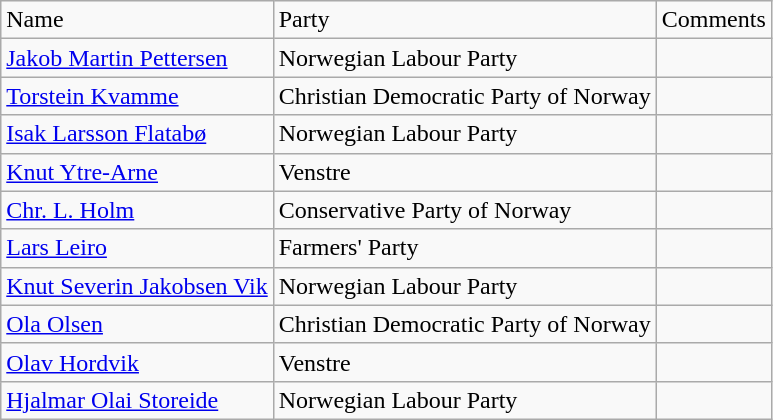<table class="wikitable">
<tr>
<td>Name</td>
<td>Party</td>
<td>Comments</td>
</tr>
<tr>
<td><a href='#'>Jakob Martin Pettersen</a></td>
<td>Norwegian Labour Party</td>
<td></td>
</tr>
<tr>
<td><a href='#'>Torstein Kvamme</a></td>
<td>Christian Democratic Party of Norway</td>
<td></td>
</tr>
<tr>
<td><a href='#'>Isak Larsson Flatabø</a></td>
<td>Norwegian Labour Party</td>
<td></td>
</tr>
<tr>
<td><a href='#'>Knut Ytre-Arne</a></td>
<td>Venstre</td>
<td></td>
</tr>
<tr>
<td><a href='#'>Chr. L. Holm</a></td>
<td>Conservative Party of Norway</td>
<td></td>
</tr>
<tr>
<td><a href='#'>Lars Leiro</a></td>
<td>Farmers' Party</td>
<td></td>
</tr>
<tr>
<td><a href='#'>Knut Severin Jakobsen Vik</a></td>
<td>Norwegian Labour Party</td>
<td></td>
</tr>
<tr>
<td><a href='#'>Ola Olsen</a></td>
<td>Christian Democratic Party of Norway</td>
<td></td>
</tr>
<tr>
<td><a href='#'>Olav Hordvik</a></td>
<td>Venstre</td>
<td></td>
</tr>
<tr>
<td><a href='#'>Hjalmar Olai Storeide</a></td>
<td>Norwegian Labour Party</td>
<td></td>
</tr>
</table>
